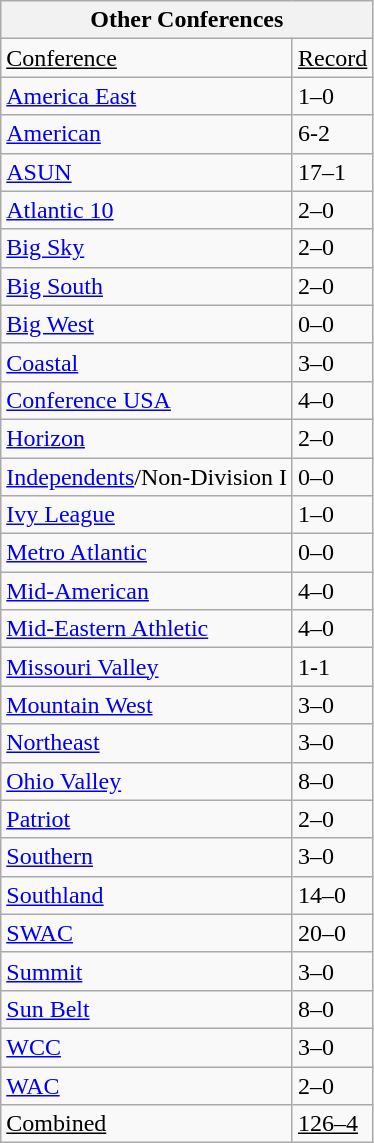<table class="wikitable">
<tr>
<th colspan="2">Other Conferences</th>
</tr>
<tr>
<td><u>Conference</u></td>
<td><u>Record</u></td>
</tr>
<tr>
<td><a href='#'>America East</a></td>
<td>1–0</td>
</tr>
<tr>
<td><a href='#'>American</a></td>
<td>6-2</td>
</tr>
<tr>
<td><a href='#'>ASUN</a></td>
<td>17–1</td>
</tr>
<tr>
<td><a href='#'>Atlantic 10</a></td>
<td>2–0</td>
</tr>
<tr>
<td><a href='#'>Big Sky</a></td>
<td>2–0</td>
</tr>
<tr>
<td><a href='#'>Big South</a></td>
<td>2–0</td>
</tr>
<tr>
<td><a href='#'>Big West</a></td>
<td>0–0</td>
</tr>
<tr>
<td><a href='#'>Coastal</a></td>
<td>3–0</td>
</tr>
<tr>
<td><a href='#'>Conference USA</a></td>
<td>4–0</td>
</tr>
<tr>
<td><a href='#'>Horizon</a></td>
<td>2–0</td>
</tr>
<tr>
<td><a href='#'>Independents</a>/Non-Division I</td>
<td>0–0</td>
</tr>
<tr>
<td><a href='#'>Ivy League</a></td>
<td>1–0</td>
</tr>
<tr>
<td><a href='#'>Metro Atlantic</a></td>
<td>0–0</td>
</tr>
<tr>
<td><a href='#'>Mid-American</a></td>
<td>4–0</td>
</tr>
<tr>
<td><a href='#'>Mid-Eastern Athletic</a></td>
<td>4–0</td>
</tr>
<tr>
<td><a href='#'>Missouri Valley</a></td>
<td>1-1</td>
</tr>
<tr>
<td><a href='#'>Mountain West</a></td>
<td>3–0</td>
</tr>
<tr>
<td><a href='#'>Northeast</a></td>
<td>3–0</td>
</tr>
<tr>
<td><a href='#'>Ohio Valley</a></td>
<td>8–0</td>
</tr>
<tr>
<td><a href='#'>Patriot</a></td>
<td>2–0</td>
</tr>
<tr>
<td><a href='#'>Southern</a></td>
<td>3–0</td>
</tr>
<tr>
<td><a href='#'>Southland</a></td>
<td>14–0</td>
</tr>
<tr>
<td><a href='#'>SWAC</a></td>
<td>20–0</td>
</tr>
<tr>
<td><a href='#'>Summit</a></td>
<td>3–0</td>
</tr>
<tr>
<td><a href='#'>Sun Belt</a></td>
<td>8–0</td>
</tr>
<tr>
<td><a href='#'>WCC</a></td>
<td>3–0</td>
</tr>
<tr>
<td><a href='#'>WAC</a></td>
<td>2–0</td>
</tr>
<tr>
<td><u>Combined</u></td>
<td><u>126–4</u></td>
</tr>
</table>
